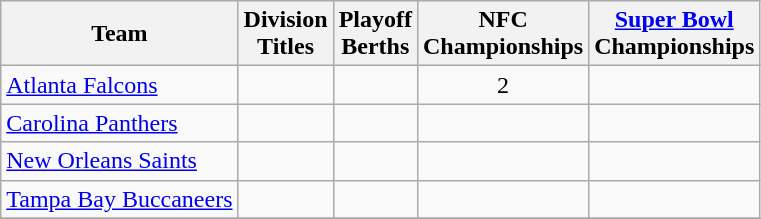<table class="wikitable sortable">
<tr style="background:#efefef;">
<th>Team</th>
<th>Division <br> Titles</th>
<th>Playoff<br> Berths</th>
<th>NFC<br>Championships</th>
<th><a href='#'>Super Bowl</a><br> Championships</th>
</tr>
<tr>
<td><a href='#'>Atlanta Falcons</a></td>
<td align="center"></td>
<td align="center"></td>
<td align="center">2</td>
<td align="center"></td>
</tr>
<tr>
<td><a href='#'>Carolina Panthers</a></td>
<td align="center"></td>
<td align="center"></td>
<td align="center"></td>
<td align="center"></td>
</tr>
<tr>
<td><a href='#'>New Orleans Saints</a></td>
<td align="center"></td>
<td align="center"></td>
<td align="center"></td>
<td align="center"></td>
</tr>
<tr>
<td><a href='#'>Tampa Bay Buccaneers</a></td>
<td align="center"></td>
<td align="center"></td>
<td align="center"></td>
<td align="center"></td>
</tr>
<tr>
</tr>
</table>
